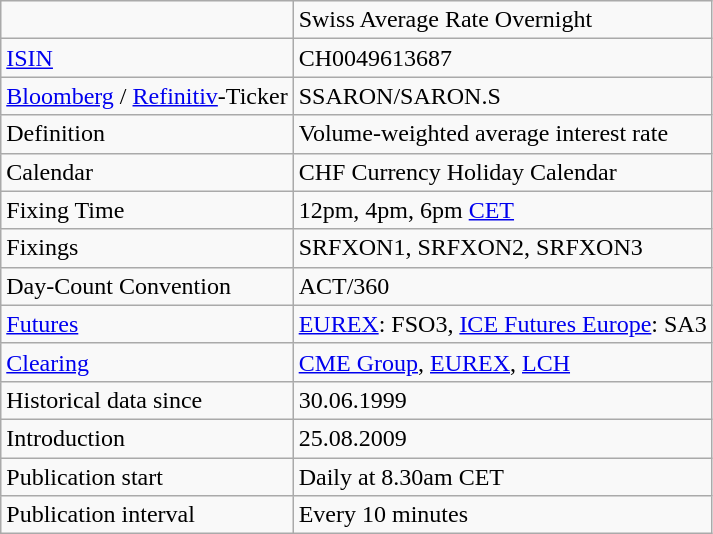<table class="wikitable">
<tr>
<td></td>
<td>Swiss Average Rate Overnight</td>
</tr>
<tr>
<td><a href='#'>ISIN</a></td>
<td>CH0049613687</td>
</tr>
<tr>
<td><a href='#'>Bloomberg</a> / <a href='#'>Refinitiv</a>-Ticker</td>
<td>SSARON/SARON.S</td>
</tr>
<tr>
<td>Definition</td>
<td>Volume-weighted average interest rate</td>
</tr>
<tr>
<td>Calendar</td>
<td>CHF Currency Holiday Calendar</td>
</tr>
<tr>
<td>Fixing Time</td>
<td>12pm, 4pm, 6pm <a href='#'>CET</a></td>
</tr>
<tr>
<td>Fixings</td>
<td>SRFXON1, SRFXON2, SRFXON3</td>
</tr>
<tr>
<td>Day-Count Convention</td>
<td>ACT/360</td>
</tr>
<tr>
<td><a href='#'>Futures</a></td>
<td><a href='#'>EUREX</a>: FSO3, <a href='#'>ICE Futures Europe</a>: SA3</td>
</tr>
<tr>
<td><a href='#'>Clearing</a></td>
<td><a href='#'>CME Group</a>, <a href='#'>EUREX</a>, <a href='#'>LCH</a></td>
</tr>
<tr>
<td>Historical data since</td>
<td>30.06.1999</td>
</tr>
<tr>
<td>Introduction</td>
<td>25.08.2009</td>
</tr>
<tr>
<td>Publication start</td>
<td>Daily at 8.30am CET</td>
</tr>
<tr>
<td>Publication interval</td>
<td>Every 10 minutes</td>
</tr>
</table>
